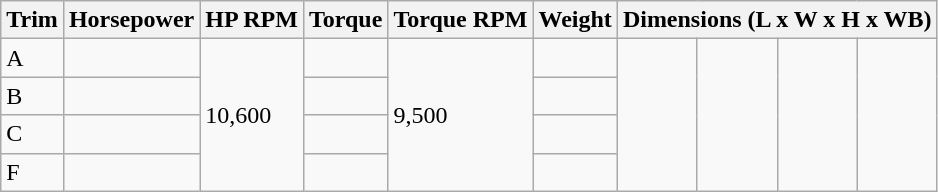<table class="wikitable">
<tr>
<th>Trim</th>
<th>Horsepower</th>
<th>HP RPM</th>
<th>Torque</th>
<th>Torque RPM</th>
<th>Weight</th>
<th colspan="4">Dimensions (L x W x H x WB)</th>
</tr>
<tr>
<td>A</td>
<td></td>
<td rowspan="4">10,600</td>
<td></td>
<td rowspan="4">9,500</td>
<td></td>
<td rowspan="4"></td>
<td rowspan="4"></td>
<td rowspan="4"></td>
<td rowspan="4"></td>
</tr>
<tr>
<td>B</td>
<td></td>
<td></td>
<td></td>
</tr>
<tr>
<td>C</td>
<td></td>
<td></td>
<td></td>
</tr>
<tr>
<td>F</td>
<td></td>
<td></td>
<td></td>
</tr>
</table>
